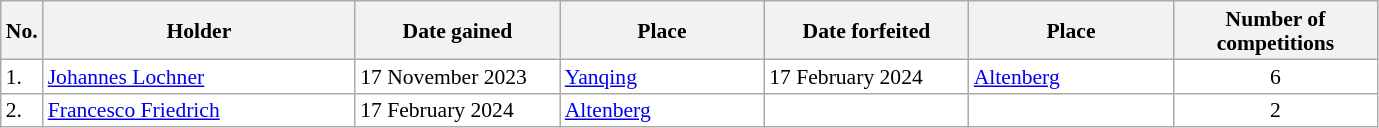<table class="wikitable plainrowheaders" style="background:#fff; font-size:90%; line-height:16px; border:grey solid 1px; border-collapse:collapse;">
<tr>
<th style="width:1em">No.</th>
<th style="width:14em">Holder</th>
<th style="width:9em">Date gained</th>
<th style="width:9em">Place</th>
<th style="width:9em">Date forfeited</th>
<th style="width:9em">Place</th>
<th style="width:9em">Number of competitions</th>
</tr>
<tr>
<td>1.</td>
<td> <a href='#'>Johannes Lochner</a></td>
<td>17 November 2023</td>
<td> <a href='#'>Yanqing</a></td>
<td>17 February 2024</td>
<td> <a href='#'>Altenberg</a></td>
<td align=center>6</td>
</tr>
<tr>
<td>2.</td>
<td> <a href='#'>Francesco Friedrich</a></td>
<td>17 February 2024</td>
<td> <a href='#'>Altenberg</a></td>
<td></td>
<td></td>
<td align=center>2</td>
</tr>
</table>
